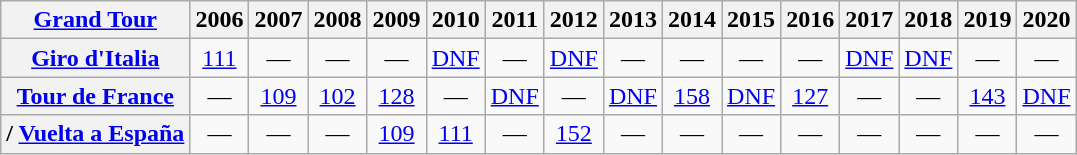<table class="wikitable plainrowheaders">
<tr>
<th scope="col"><a href='#'>Grand Tour</a></th>
<th scope="col">2006</th>
<th scope="col">2007</th>
<th scope="col">2008</th>
<th scope="col">2009</th>
<th scope="col">2010</th>
<th scope="col">2011</th>
<th scope="col">2012</th>
<th scope="col">2013</th>
<th scope="col">2014</th>
<th scope="col">2015</th>
<th scope="col">2016</th>
<th scope="col">2017</th>
<th scope="col">2018</th>
<th scope="col">2019</th>
<th scope="col">2020</th>
</tr>
<tr style="text-align:center;">
<th scope="row"> <a href='#'>Giro d'Italia</a></th>
<td><a href='#'>111</a></td>
<td>—</td>
<td>—</td>
<td>—</td>
<td><a href='#'>DNF</a></td>
<td>—</td>
<td><a href='#'>DNF</a></td>
<td>—</td>
<td>—</td>
<td>—</td>
<td>—</td>
<td><a href='#'>DNF</a></td>
<td><a href='#'>DNF</a></td>
<td>—</td>
<td>—</td>
</tr>
<tr style="text-align:center;">
<th scope="row"> <a href='#'>Tour de France</a></th>
<td>—</td>
<td><a href='#'>109</a></td>
<td><a href='#'>102</a></td>
<td><a href='#'>128</a></td>
<td>—</td>
<td><a href='#'>DNF</a></td>
<td>—</td>
<td><a href='#'>DNF</a></td>
<td><a href='#'>158</a></td>
<td><a href='#'>DNF</a></td>
<td><a href='#'>127</a></td>
<td>—</td>
<td>—</td>
<td><a href='#'>143</a></td>
<td><a href='#'>DNF</a></td>
</tr>
<tr style="text-align:center;">
<th scope="row">/ <a href='#'>Vuelta a España</a></th>
<td>—</td>
<td>—</td>
<td>—</td>
<td><a href='#'>109</a></td>
<td><a href='#'>111</a></td>
<td>—</td>
<td><a href='#'>152</a></td>
<td>—</td>
<td>—</td>
<td>—</td>
<td>—</td>
<td>—</td>
<td>—</td>
<td>—</td>
<td>—</td>
</tr>
</table>
